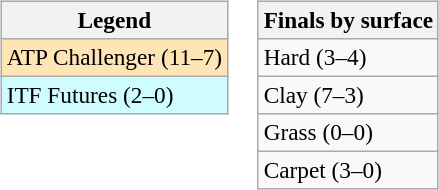<table>
<tr valign=top>
<td><br><table class=wikitable style=font-size:97%>
<tr>
<th>Legend</th>
</tr>
<tr bgcolor=moccasin>
<td>ATP Challenger (11–7)</td>
</tr>
<tr bgcolor=cffcff>
<td>ITF Futures (2–0)</td>
</tr>
</table>
</td>
<td><br><table class=wikitable style=font-size:97%>
<tr>
<th>Finals by surface</th>
</tr>
<tr>
<td>Hard (3–4)</td>
</tr>
<tr>
<td>Clay (7–3)</td>
</tr>
<tr>
<td>Grass (0–0)</td>
</tr>
<tr>
<td>Carpet (3–0)</td>
</tr>
</table>
</td>
</tr>
</table>
